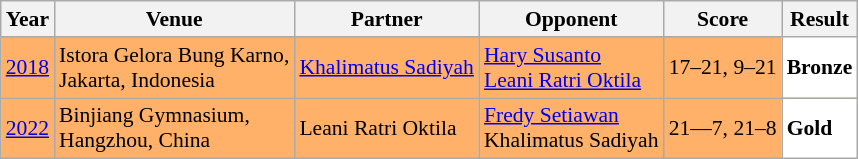<table class="sortable wikitable" style="font-size: 90%;">
<tr>
<th>Year</th>
<th>Venue</th>
<th>Partner</th>
<th>Opponent</th>
<th>Score</th>
<th>Result</th>
</tr>
<tr style="background:#FFB069">
<td align="center"><a href='#'>2018</a></td>
<td align="left">Istora Gelora Bung Karno,<br>Jakarta, Indonesia</td>
<td align="left"> <a href='#'>Khalimatus Sadiyah</a></td>
<td align="left"> <a href='#'>Hary Susanto</a><br> <a href='#'>Leani Ratri Oktila</a></td>
<td align="left">17–21, 9–21</td>
<td style="text-align:left; background:white"> <strong>Bronze</strong></td>
</tr>
<tr style="background:#FFB069">
<td align="center"><a href='#'>2022</a></td>
<td align="left">Binjiang Gymnasium,<br>Hangzhou, China</td>
<td align="left"> Leani Ratri Oktila</td>
<td align="left"> <a href='#'>Fredy Setiawan</a><br>  Khalimatus Sadiyah</td>
<td align="left">21—7, 21–8</td>
<td style="text-align:left; background:white"> <strong>Gold</strong></td>
</tr>
</table>
